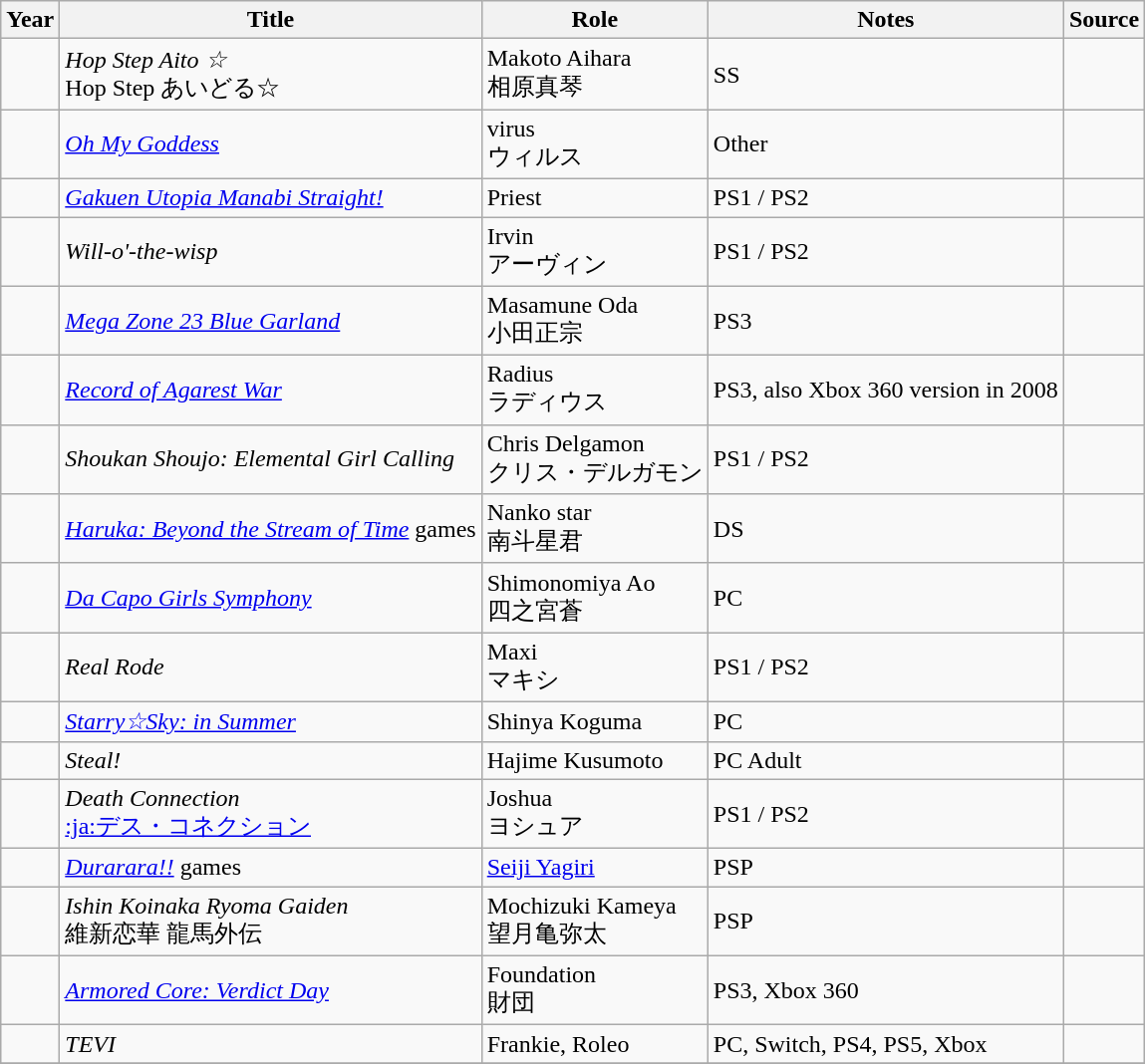<table class="wikitable sortable plainrowheaders">
<tr>
<th>Year</th>
<th>Title</th>
<th>Role</th>
<th class="unsortable">Notes</th>
<th class="unsortable">Source</th>
</tr>
<tr>
<td></td>
<td><em>Hop Step Aito ☆</em><br>Hop Step あいどる☆</td>
<td>Makoto Aihara<br>相原真琴</td>
<td>SS</td>
<td></td>
</tr>
<tr>
<td></td>
<td><em><a href='#'>Oh My Goddess</a></em></td>
<td>virus<br>ウィルス</td>
<td>Other</td>
<td></td>
</tr>
<tr>
<td></td>
<td><em><a href='#'>Gakuen Utopia Manabi Straight!</a></em></td>
<td>Priest</td>
<td>PS1 / PS2</td>
<td></td>
</tr>
<tr>
<td></td>
<td><em>Will-o'-the-wisp</em></td>
<td>Irvin<br>アーヴィン</td>
<td>PS1 / PS2</td>
<td></td>
</tr>
<tr>
<td></td>
<td><em><a href='#'>Mega Zone 23 Blue Garland</a></em></td>
<td>Masamune Oda<br>小田正宗</td>
<td>PS3</td>
<td></td>
</tr>
<tr>
<td></td>
<td><em><a href='#'>Record of Agarest War</a></em></td>
<td>Radius<br>ラディウス</td>
<td>PS3, also Xbox 360 version in 2008</td>
<td></td>
</tr>
<tr>
<td></td>
<td><em>Shoukan Shoujo: Elemental Girl Calling</em></td>
<td>Chris Delgamon<br>クリス・デルガモン</td>
<td>PS1 / PS2</td>
<td></td>
</tr>
<tr>
<td></td>
<td><em><a href='#'>Haruka: Beyond the Stream of Time</a></em> games</td>
<td>Nanko star<br>南斗星君</td>
<td>DS</td>
<td></td>
</tr>
<tr>
<td></td>
<td><em><a href='#'>Da Capo Girls Symphony</a></em></td>
<td>Shimonomiya Ao<br>四之宮蒼</td>
<td>PC</td>
<td></td>
</tr>
<tr>
<td></td>
<td><em>Real Rode</em></td>
<td>Maxi<br>マキシ</td>
<td>PS1 / PS2</td>
<td></td>
</tr>
<tr>
<td></td>
<td><em><a href='#'>Starry☆Sky: in Summer</a></em></td>
<td>Shinya Koguma</td>
<td>PC</td>
<td></td>
</tr>
<tr>
<td></td>
<td><em>Steal!</em></td>
<td>Hajime Kusumoto</td>
<td>PC Adult</td>
<td></td>
</tr>
<tr>
<td></td>
<td><em>Death Connection</em><br><a href='#'>:ja:デス・コネクション</a></td>
<td>Joshua<br>ヨシュア</td>
<td>PS1 / PS2</td>
<td></td>
</tr>
<tr>
<td></td>
<td><em><a href='#'>Durarara!!</a></em> games</td>
<td><a href='#'>Seiji Yagiri</a></td>
<td>PSP</td>
<td></td>
</tr>
<tr>
<td></td>
<td><em>Ishin Koinaka Ryoma Gaiden</em><br>維新恋華 龍馬外伝</td>
<td>Mochizuki Kameya<br>望月亀弥太</td>
<td>PSP</td>
<td></td>
</tr>
<tr>
<td></td>
<td><em><a href='#'>Armored Core: Verdict Day</a></em></td>
<td>Foundation<br>財団</td>
<td>PS3, Xbox 360</td>
<td></td>
</tr>
<tr>
<td></td>
<td><em>TEVI</em></td>
<td>Frankie, Roleo</td>
<td>PC, Switch, PS4, PS5, Xbox</td>
<td></td>
</tr>
<tr>
</tr>
</table>
